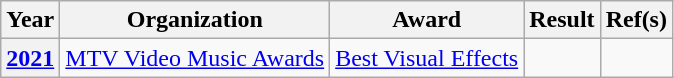<table class="wikitable plainrowheaders">
<tr align=center>
<th scope="col">Year</th>
<th scope="col">Organization</th>
<th scope="col">Award</th>
<th scope="col">Result</th>
<th scope="col">Ref(s)</th>
</tr>
<tr>
<th scope="row"><a href='#'>2021</a></th>
<td><a href='#'>MTV Video Music Awards</a></td>
<td><a href='#'>Best Visual Effects</a></td>
<td></td>
<td style="text-align:center;"></td>
</tr>
</table>
